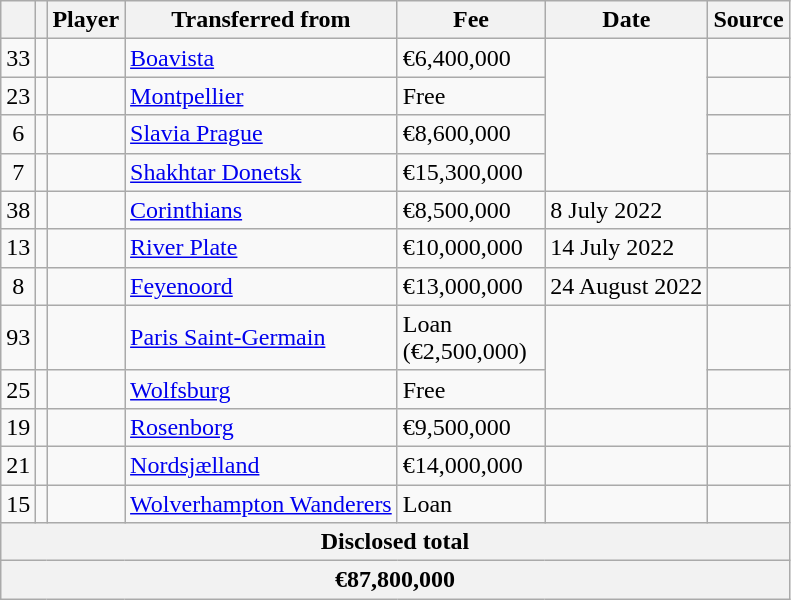<table class="wikitable plainrowheaders sortable">
<tr>
<th></th>
<th></th>
<th scope=col>Player</th>
<th>Transferred from</th>
<th !scope=col; style="width: 91px;">Fee</th>
<th scope=col>Date</th>
<th scope=col>Source</th>
</tr>
<tr>
<td align=center>33</td>
<td align=center></td>
<td></td>
<td> <a href='#'>Boavista</a></td>
<td>€6,400,000</td>
<td rowspan=4></td>
<td></td>
</tr>
<tr>
<td align=center>23</td>
<td align=center></td>
<td></td>
<td> <a href='#'>Montpellier</a></td>
<td>Free</td>
<td></td>
</tr>
<tr>
<td align=center>6</td>
<td align=center></td>
<td></td>
<td> <a href='#'>Slavia Prague</a></td>
<td>€8,600,000</td>
<td></td>
</tr>
<tr>
<td align=center>7</td>
<td align=center></td>
<td></td>
<td> <a href='#'>Shakhtar Donetsk</a></td>
<td>€15,300,000</td>
<td></td>
</tr>
<tr>
<td align=center>38</td>
<td align=center></td>
<td></td>
<td> <a href='#'>Corinthians</a></td>
<td>€8,500,000</td>
<td>8 July 2022</td>
<td></td>
</tr>
<tr>
<td align=center>13</td>
<td align=center></td>
<td></td>
<td> <a href='#'>River Plate</a></td>
<td>€10,000,000</td>
<td>14 July 2022</td>
<td></td>
</tr>
<tr>
<td align=center>8</td>
<td align=center></td>
<td></td>
<td> <a href='#'>Feyenoord</a></td>
<td>€13,000,000</td>
<td>24 August 2022</td>
<td></td>
</tr>
<tr>
<td align=center>93</td>
<td align=center></td>
<td></td>
<td> <a href='#'>Paris Saint-Germain</a></td>
<td>Loan (€2,500,000)</td>
<td rowspan=2></td>
<td></td>
</tr>
<tr>
<td align=center>25</td>
<td align=center></td>
<td></td>
<td> <a href='#'>Wolfsburg</a></td>
<td>Free</td>
<td></td>
</tr>
<tr>
<td align=center>19</td>
<td align=center></td>
<td></td>
<td> <a href='#'>Rosenborg</a></td>
<td>€9,500,000</td>
<td></td>
<td></td>
</tr>
<tr>
<td align=center>21</td>
<td align=center></td>
<td></td>
<td> <a href='#'>Nordsjælland</a></td>
<td>€14,000,000</td>
<td></td>
<td></td>
</tr>
<tr>
<td align=center>15</td>
<td align=center></td>
<td></td>
<td> <a href='#'>Wolverhampton Wanderers</a></td>
<td>Loan</td>
<td></td>
<td></td>
</tr>
<tr>
<th colspan="7">Disclosed total</th>
</tr>
<tr>
<th colspan="7">€87,800,000</th>
</tr>
</table>
